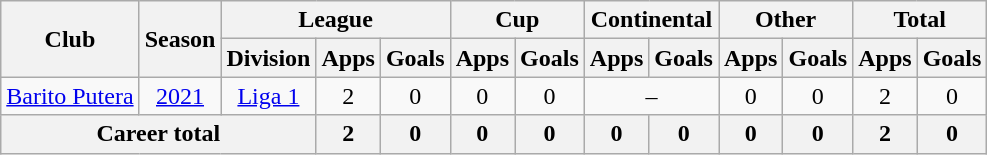<table class="wikitable" style="text-align: center">
<tr>
<th rowspan="2">Club</th>
<th rowspan="2">Season</th>
<th colspan="3">League</th>
<th colspan="2">Cup</th>
<th colspan="2">Continental</th>
<th colspan="2">Other</th>
<th colspan="2">Total</th>
</tr>
<tr>
<th>Division</th>
<th>Apps</th>
<th>Goals</th>
<th>Apps</th>
<th>Goals</th>
<th>Apps</th>
<th>Goals</th>
<th>Apps</th>
<th>Goals</th>
<th>Apps</th>
<th>Goals</th>
</tr>
<tr>
<td rowspan="1"><a href='#'>Barito Putera</a></td>
<td><a href='#'>2021</a></td>
<td rowspan="1" valign="center"><a href='#'>Liga 1</a></td>
<td>2</td>
<td>0</td>
<td>0</td>
<td>0</td>
<td colspan="2">–</td>
<td>0</td>
<td>0</td>
<td>2</td>
<td>0</td>
</tr>
<tr>
<th colspan=3>Career total</th>
<th>2</th>
<th>0</th>
<th>0</th>
<th>0</th>
<th>0</th>
<th>0</th>
<th>0</th>
<th>0</th>
<th>2</th>
<th>0</th>
</tr>
</table>
